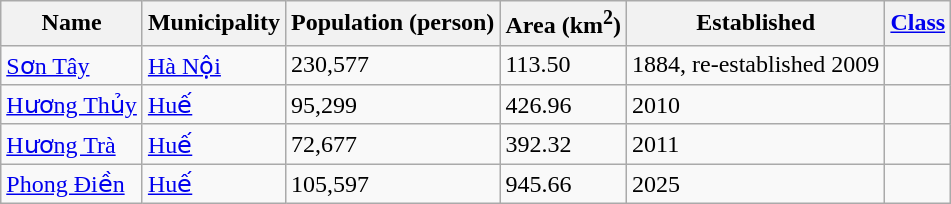<table class="wikitable sortable">
<tr>
<th>Name</th>
<th>Municipality</th>
<th>Population (person)</th>
<th>Area (km<sup>2</sup>)</th>
<th>Established</th>
<th><a href='#'>Class</a></th>
</tr>
<tr>
<td><a href='#'>Sơn Tây</a></td>
<td><a href='#'>Hà Nội</a></td>
<td>230,577</td>
<td>113.50</td>
<td>1884, re-established 2009</td>
<td align="center"></td>
</tr>
<tr>
<td><a href='#'>Hương Thủy</a></td>
<td><a href='#'>Huế</a></td>
<td>95,299</td>
<td>426.96</td>
<td>2010</td>
<td align=center></td>
</tr>
<tr>
<td><a href='#'>Hương Trà</a></td>
<td><a href='#'>Huế</a></td>
<td>72,677</td>
<td>392.32</td>
<td>2011</td>
<td align=center></td>
</tr>
<tr>
<td><a href='#'>Phong Điền</a></td>
<td><a href='#'>Huế</a></td>
<td>105,597</td>
<td>945.66</td>
<td>2025</td>
<td align=center></td>
</tr>
</table>
